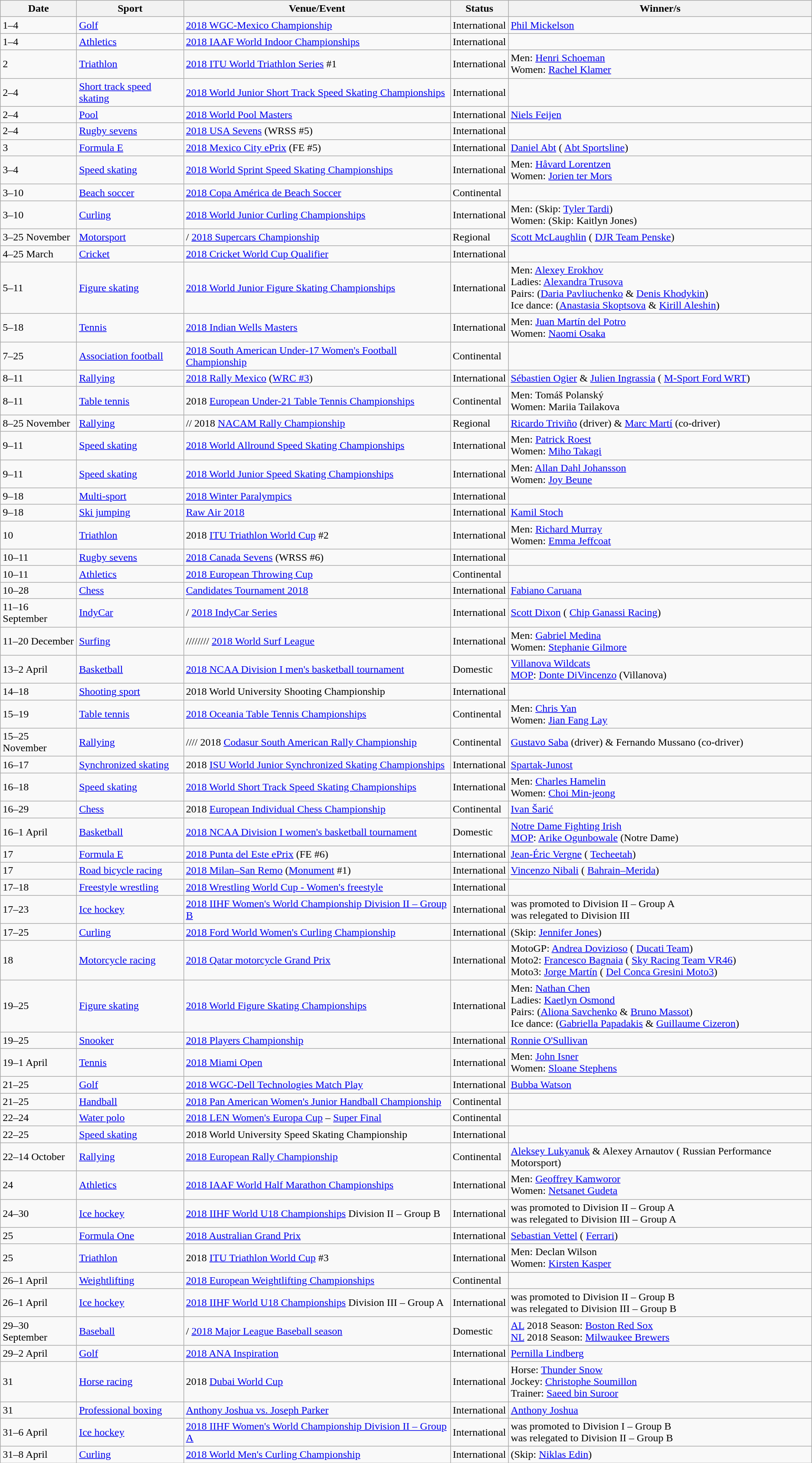<table class="wikitable sortable">
<tr>
<th>Date</th>
<th>Sport</th>
<th>Venue/Event</th>
<th>Status</th>
<th>Winner/s</th>
</tr>
<tr>
<td>1–4</td>
<td><a href='#'>Golf</a></td>
<td> <a href='#'>2018 WGC-Mexico Championship</a></td>
<td>International</td>
<td> <a href='#'>Phil Mickelson</a></td>
</tr>
<tr>
<td>1–4</td>
<td><a href='#'>Athletics</a></td>
<td> <a href='#'>2018 IAAF World Indoor Championships</a></td>
<td>International</td>
<td></td>
</tr>
<tr>
<td>2</td>
<td><a href='#'>Triathlon</a></td>
<td> <a href='#'>2018 ITU World Triathlon Series</a> #1</td>
<td>International</td>
<td>Men:  <a href='#'>Henri Schoeman</a><br>Women:  <a href='#'>Rachel Klamer</a></td>
</tr>
<tr>
<td>2–4</td>
<td><a href='#'>Short track speed skating</a></td>
<td> <a href='#'>2018 World Junior Short Track Speed Skating Championships</a></td>
<td>International</td>
<td></td>
</tr>
<tr>
<td>2–4</td>
<td><a href='#'>Pool</a></td>
<td> <a href='#'>2018 World Pool Masters</a></td>
<td>International</td>
<td> <a href='#'>Niels Feijen</a></td>
</tr>
<tr>
<td>2–4</td>
<td><a href='#'>Rugby sevens</a></td>
<td> <a href='#'>2018 USA Sevens</a> (WRSS #5)</td>
<td>International</td>
<td></td>
</tr>
<tr>
<td>3</td>
<td><a href='#'>Formula E</a></td>
<td> <a href='#'>2018 Mexico City ePrix</a> (FE #5)</td>
<td>International</td>
<td> <a href='#'>Daniel Abt</a> ( <a href='#'>Abt Sportsline</a>)</td>
</tr>
<tr>
<td>3–4</td>
<td><a href='#'>Speed skating</a></td>
<td> <a href='#'>2018 World Sprint Speed Skating Championships</a></td>
<td>International</td>
<td>Men:  <a href='#'>Håvard Lorentzen</a><br>Women:  <a href='#'>Jorien ter Mors</a></td>
</tr>
<tr>
<td>3–10</td>
<td><a href='#'>Beach soccer</a></td>
<td> <a href='#'>2018 Copa América de Beach Soccer</a></td>
<td>Continental</td>
<td></td>
</tr>
<tr>
<td>3–10</td>
<td><a href='#'>Curling</a></td>
<td> <a href='#'>2018 World Junior Curling Championships</a></td>
<td>International</td>
<td>Men:  (Skip: <a href='#'>Tyler Tardi</a>)<br>Women:  (Skip: Kaitlyn Jones)</td>
</tr>
<tr>
<td>3–25 November</td>
<td><a href='#'>Motorsport</a></td>
<td>/ <a href='#'>2018 Supercars Championship</a></td>
<td>Regional</td>
<td> <a href='#'>Scott McLaughlin</a> ( <a href='#'>DJR Team Penske</a>)</td>
</tr>
<tr>
<td>4–25 March</td>
<td><a href='#'>Cricket</a></td>
<td> <a href='#'>2018 Cricket World Cup Qualifier</a></td>
<td>International</td>
<td></td>
</tr>
<tr>
<td>5–11</td>
<td><a href='#'>Figure skating</a></td>
<td> <a href='#'>2018 World Junior Figure Skating Championships</a></td>
<td>International</td>
<td>Men:  <a href='#'>Alexey Erokhov</a><br>Ladies:  <a href='#'>Alexandra Trusova</a><br>Pairs:  (<a href='#'>Daria Pavliuchenko</a> & <a href='#'>Denis Khodykin</a>)<br>Ice dance:  (<a href='#'>Anastasia Skoptsova</a> & <a href='#'>Kirill Aleshin</a>)</td>
</tr>
<tr>
<td>5–18</td>
<td><a href='#'>Tennis</a></td>
<td> <a href='#'>2018 Indian Wells Masters</a></td>
<td>International</td>
<td>Men:  <a href='#'>Juan Martín del Potro</a><br>Women:  <a href='#'>Naomi Osaka</a></td>
</tr>
<tr>
<td>7–25</td>
<td><a href='#'>Association football</a></td>
<td> <a href='#'>2018 South American Under-17 Women's Football Championship</a></td>
<td>Continental</td>
<td></td>
</tr>
<tr>
<td>8–11</td>
<td><a href='#'>Rallying</a></td>
<td> <a href='#'>2018 Rally Mexico</a> (<a href='#'>WRC #3</a>)</td>
<td>International</td>
<td> <a href='#'>Sébastien Ogier</a> & <a href='#'>Julien Ingrassia</a> ( <a href='#'>M-Sport Ford WRT</a>)</td>
</tr>
<tr>
<td>8–11</td>
<td><a href='#'>Table tennis</a></td>
<td> 2018 <a href='#'>European Under-21 Table Tennis Championships</a></td>
<td>Continental</td>
<td>Men:  Tomáš Polanský<br>Women:  Mariia Tailakova</td>
</tr>
<tr>
<td>8–25 November</td>
<td><a href='#'>Rallying</a></td>
<td>// 2018 <a href='#'>NACAM Rally Championship</a></td>
<td>Regional</td>
<td> <a href='#'>Ricardo Triviño</a> (driver) &  <a href='#'>Marc Martí</a> (co-driver)</td>
</tr>
<tr>
<td>9–11</td>
<td><a href='#'>Speed skating</a></td>
<td> <a href='#'>2018 World Allround Speed Skating Championships</a></td>
<td>International</td>
<td>Men:  <a href='#'>Patrick Roest</a><br>Women:  <a href='#'>Miho Takagi</a></td>
</tr>
<tr>
<td>9–11</td>
<td><a href='#'>Speed skating</a></td>
<td> <a href='#'>2018 World Junior Speed Skating Championships</a></td>
<td>International</td>
<td>Men:  <a href='#'>Allan Dahl Johansson</a><br>Women:  <a href='#'>Joy Beune</a></td>
</tr>
<tr>
<td>9–18</td>
<td><a href='#'>Multi-sport</a></td>
<td> <a href='#'>2018 Winter Paralympics</a></td>
<td>International</td>
<td></td>
</tr>
<tr>
<td>9–18</td>
<td><a href='#'>Ski jumping</a></td>
<td> <a href='#'>Raw Air 2018</a></td>
<td>International</td>
<td> <a href='#'>Kamil Stoch</a></td>
</tr>
<tr>
<td>10</td>
<td><a href='#'>Triathlon</a></td>
<td> 2018 <a href='#'>ITU Triathlon World Cup</a> #2</td>
<td>International</td>
<td>Men:  <a href='#'>Richard Murray</a><br>Women:  <a href='#'>Emma Jeffcoat</a></td>
</tr>
<tr>
<td>10–11</td>
<td><a href='#'>Rugby sevens</a></td>
<td> <a href='#'>2018 Canada Sevens</a> (WRSS #6)</td>
<td>International</td>
<td></td>
</tr>
<tr>
<td>10–11</td>
<td><a href='#'>Athletics</a></td>
<td> <a href='#'>2018 European Throwing Cup</a></td>
<td>Continental</td>
<td></td>
</tr>
<tr>
<td>10–28</td>
<td><a href='#'>Chess</a></td>
<td> <a href='#'>Candidates Tournament 2018</a></td>
<td>International</td>
<td> <a href='#'>Fabiano Caruana</a></td>
</tr>
<tr>
<td>11–16 September</td>
<td><a href='#'>IndyCar</a></td>
<td>/ <a href='#'>2018 IndyCar Series</a></td>
<td>International</td>
<td> <a href='#'>Scott Dixon</a> ( <a href='#'>Chip Ganassi Racing</a>)</td>
</tr>
<tr>
<td>11–20 December</td>
<td><a href='#'>Surfing</a></td>
<td>//////// <a href='#'>2018 World Surf League</a></td>
<td>International</td>
<td>Men:  <a href='#'>Gabriel Medina</a><br>Women:  <a href='#'>Stephanie Gilmore</a></td>
</tr>
<tr>
<td>13–2 April</td>
<td><a href='#'>Basketball</a></td>
<td> <a href='#'>2018 NCAA Division I men's basketball tournament</a></td>
<td>Domestic</td>
<td> <a href='#'>Villanova Wildcats</a><br><a href='#'>MOP</a>:  <a href='#'>Donte DiVincenzo</a> (Villanova)</td>
</tr>
<tr>
<td>14–18</td>
<td><a href='#'>Shooting sport</a></td>
<td> 2018 World University Shooting Championship</td>
<td>International</td>
<td></td>
</tr>
<tr>
<td>15–19</td>
<td><a href='#'>Table tennis</a></td>
<td> <a href='#'>2018 Oceania Table Tennis Championships</a></td>
<td>Continental</td>
<td>Men:  <a href='#'>Chris Yan</a><br>Women:  <a href='#'>Jian Fang Lay</a></td>
</tr>
<tr>
<td>15–25 November</td>
<td><a href='#'>Rallying</a></td>
<td>//// 2018 <a href='#'>Codasur South American Rally Championship</a></td>
<td>Continental</td>
<td> <a href='#'>Gustavo Saba</a> (driver) &  Fernando Mussano (co-driver)</td>
</tr>
<tr>
<td>16–17</td>
<td><a href='#'>Synchronized skating</a></td>
<td> 2018 <a href='#'>ISU World Junior Synchronized Skating Championships</a></td>
<td>International</td>
<td> <a href='#'>Spartak-Junost</a></td>
</tr>
<tr>
<td>16–18</td>
<td><a href='#'>Speed skating</a></td>
<td> <a href='#'>2018 World Short Track Speed Skating Championships</a></td>
<td>International</td>
<td>Men:  <a href='#'>Charles Hamelin</a><br>Women:  <a href='#'>Choi Min-jeong</a></td>
</tr>
<tr>
<td>16–29</td>
<td><a href='#'>Chess</a></td>
<td> 2018 <a href='#'>European Individual Chess Championship</a></td>
<td>Continental</td>
<td> <a href='#'>Ivan Šarić</a></td>
</tr>
<tr>
<td>16–1 April</td>
<td><a href='#'>Basketball</a></td>
<td> <a href='#'>2018 NCAA Division I women's basketball tournament</a></td>
<td>Domestic</td>
<td> <a href='#'>Notre Dame Fighting Irish</a><br><a href='#'>MOP</a>:  <a href='#'>Arike Ogunbowale</a> (Notre Dame)</td>
</tr>
<tr>
<td>17</td>
<td><a href='#'>Formula E</a></td>
<td> <a href='#'>2018 Punta del Este ePrix</a> (FE #6)</td>
<td>International</td>
<td> <a href='#'>Jean-Éric Vergne</a> ( <a href='#'>Techeetah</a>)</td>
</tr>
<tr>
<td>17</td>
<td><a href='#'>Road bicycle racing</a></td>
<td> <a href='#'>2018 Milan–San Remo</a> (<a href='#'>Monument</a> #1)</td>
<td>International</td>
<td> <a href='#'>Vincenzo Nibali</a> ( <a href='#'>Bahrain–Merida</a>)</td>
</tr>
<tr>
<td>17–18</td>
<td><a href='#'>Freestyle wrestling</a></td>
<td> <a href='#'>2018 Wrestling World Cup - Women's freestyle</a></td>
<td>International</td>
<td></td>
</tr>
<tr>
<td>17–23</td>
<td><a href='#'>Ice hockey</a></td>
<td> <a href='#'>2018 IIHF Women's World Championship Division II – Group B</a></td>
<td>International</td>
<td> was promoted to Division II – Group A<br> was relegated to Division III</td>
</tr>
<tr>
<td>17–25</td>
<td><a href='#'>Curling</a></td>
<td> <a href='#'>2018 Ford World Women's Curling Championship</a></td>
<td>International</td>
<td> (Skip: <a href='#'>Jennifer Jones</a>)</td>
</tr>
<tr>
<td>18</td>
<td><a href='#'>Motorcycle racing</a></td>
<td> <a href='#'>2018 Qatar motorcycle Grand Prix</a></td>
<td>International</td>
<td>MotoGP:  <a href='#'>Andrea Dovizioso</a> ( <a href='#'>Ducati Team</a>)<br>Moto2:  <a href='#'>Francesco Bagnaia</a> ( <a href='#'>Sky Racing Team VR46</a>)<br>Moto3:  <a href='#'>Jorge Martín</a> ( <a href='#'>Del Conca Gresini Moto3</a>)</td>
</tr>
<tr>
<td>19–25</td>
<td><a href='#'>Figure skating</a></td>
<td> <a href='#'>2018 World Figure Skating Championships</a></td>
<td>International</td>
<td>Men:  <a href='#'>Nathan Chen</a><br>Ladies:  <a href='#'>Kaetlyn Osmond</a><br>Pairs:  (<a href='#'>Aliona Savchenko</a> & <a href='#'>Bruno Massot</a>)<br>Ice dance:  (<a href='#'>Gabriella Papadakis</a> & <a href='#'>Guillaume Cizeron</a>)</td>
</tr>
<tr>
<td>19–25</td>
<td><a href='#'>Snooker</a></td>
<td> <a href='#'>2018 Players Championship</a></td>
<td>International</td>
<td> <a href='#'>Ronnie O'Sullivan</a></td>
</tr>
<tr>
<td>19–1 April</td>
<td><a href='#'>Tennis</a></td>
<td> <a href='#'>2018 Miami Open</a></td>
<td>International</td>
<td>Men:  <a href='#'>John Isner</a><br>Women:  <a href='#'>Sloane Stephens</a></td>
</tr>
<tr>
<td>21–25</td>
<td><a href='#'>Golf</a></td>
<td> <a href='#'>2018 WGC-Dell Technologies Match Play</a></td>
<td>International</td>
<td> <a href='#'>Bubba Watson</a></td>
</tr>
<tr>
<td>21–25</td>
<td><a href='#'>Handball</a></td>
<td> <a href='#'>2018 Pan American Women's Junior Handball Championship</a></td>
<td>Continental</td>
<td></td>
</tr>
<tr>
<td>22–24</td>
<td><a href='#'>Water polo</a></td>
<td> <a href='#'>2018 LEN Women's Europa Cup</a> – <a href='#'>Super Final</a></td>
<td>Continental</td>
<td></td>
</tr>
<tr>
<td>22–25</td>
<td><a href='#'>Speed skating</a></td>
<td> 2018 World University Speed Skating Championship</td>
<td>International</td>
<td></td>
</tr>
<tr>
<td>22–14 October</td>
<td><a href='#'>Rallying</a></td>
<td> <a href='#'>2018 European Rally Championship</a></td>
<td>Continental</td>
<td> <a href='#'>Aleksey Lukyanuk</a> & Alexey Arnautov ( Russian Performance Motorsport)</td>
</tr>
<tr>
<td>24</td>
<td><a href='#'>Athletics</a></td>
<td> <a href='#'>2018 IAAF World Half Marathon Championships</a></td>
<td>International</td>
<td>Men:  <a href='#'>Geoffrey Kamworor</a><br>Women:  <a href='#'>Netsanet Gudeta</a></td>
</tr>
<tr>
<td>24–30</td>
<td><a href='#'>Ice hockey</a></td>
<td> <a href='#'>2018 IIHF World U18 Championships</a> Division II – Group B</td>
<td>International</td>
<td> was promoted to Division II – Group A<br> was relegated to Division III – Group A</td>
</tr>
<tr>
<td>25</td>
<td><a href='#'>Formula One</a></td>
<td> <a href='#'>2018 Australian Grand Prix</a></td>
<td>International</td>
<td> <a href='#'>Sebastian Vettel</a> ( <a href='#'>Ferrari</a>)</td>
</tr>
<tr>
<td>25</td>
<td><a href='#'>Triathlon</a></td>
<td> 2018 <a href='#'>ITU Triathlon World Cup</a> #3</td>
<td>International</td>
<td>Men:  Declan Wilson<br>Women:  <a href='#'>Kirsten Kasper</a></td>
</tr>
<tr>
<td>26–1 April</td>
<td><a href='#'>Weightlifting</a></td>
<td> <a href='#'>2018 European Weightlifting Championships</a></td>
<td>Continental</td>
<td></td>
</tr>
<tr>
<td>26–1 April</td>
<td><a href='#'>Ice hockey</a></td>
<td> <a href='#'>2018 IIHF World U18 Championships</a> Division III – Group A</td>
<td>International</td>
<td> was promoted to Division II – Group B<br> was relegated to Division III – Group B</td>
</tr>
<tr>
<td>29–30 September</td>
<td><a href='#'>Baseball</a></td>
<td>/ <a href='#'>2018 Major League Baseball season</a></td>
<td>Domestic</td>
<td><a href='#'>AL</a> 2018 Season:  <a href='#'>Boston Red Sox</a><br><a href='#'>NL</a> 2018 Season:  <a href='#'>Milwaukee Brewers</a></td>
</tr>
<tr>
<td>29–2 April</td>
<td><a href='#'>Golf</a></td>
<td> <a href='#'>2018 ANA Inspiration</a></td>
<td>International</td>
<td> <a href='#'>Pernilla Lindberg</a></td>
</tr>
<tr>
<td>31</td>
<td><a href='#'>Horse racing</a></td>
<td> 2018 <a href='#'>Dubai World Cup</a></td>
<td>International</td>
<td>Horse:  <a href='#'>Thunder Snow</a><br>Jockey:  <a href='#'>Christophe Soumillon</a><br>Trainer:  <a href='#'>Saeed bin Suroor</a></td>
</tr>
<tr>
<td>31</td>
<td><a href='#'>Professional boxing</a></td>
<td> <a href='#'>Anthony Joshua vs. Joseph Parker</a></td>
<td>International</td>
<td> <a href='#'>Anthony Joshua</a></td>
</tr>
<tr>
<td>31–6 April</td>
<td><a href='#'>Ice hockey</a></td>
<td> <a href='#'>2018 IIHF Women's World Championship Division II – Group A</a></td>
<td>International</td>
<td> was promoted to Division I – Group B<br> was relegated to Division II – Group B</td>
</tr>
<tr>
<td>31–8 April</td>
<td><a href='#'>Curling</a></td>
<td> <a href='#'>2018 World Men's Curling Championship</a></td>
<td>International</td>
<td> (Skip: <a href='#'>Niklas Edin</a>)</td>
</tr>
</table>
